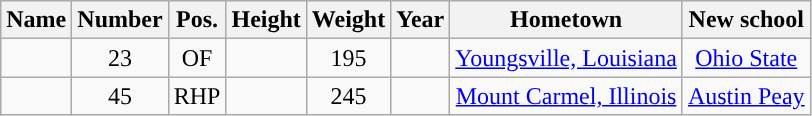<table class="wikitable sortable sortable" style="text-align: center">
<tr align=center>
<th>Name</th>
<th>Number</th>
<th>Pos.</th>
<th>Height</th>
<th>Weight</th>
<th>Year</th>
<th>Hometown</th>
<th>New school</th>
</tr>
<tr>
<td></td>
<td>23</td>
<td>OF</td>
<td></td>
<td>195</td>
<td></td>
<td><a href='#'>Youngsville, Louisiana</a></td>
<td><a href='#'>Ohio State</a></td>
</tr>
<tr>
<td></td>
<td>45</td>
<td>RHP</td>
<td></td>
<td>245</td>
<td></td>
<td><a href='#'>Mount Carmel, Illinois</a></td>
<td><a href='#'>Austin Peay</a></td>
</tr>
</table>
